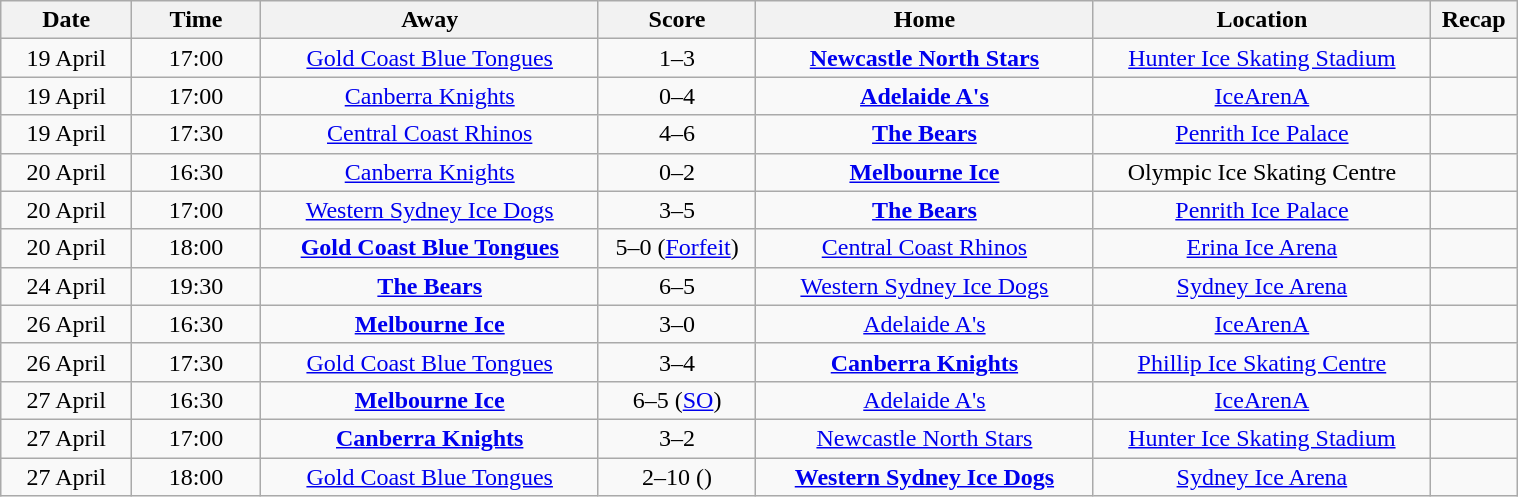<table class="wikitable" width="80%" style="margin: 1em auto 1em auto">
<tr>
<th width="5%">Date</th>
<th width="5%">Time</th>
<th width="13%">Away</th>
<th width="6%">Score</th>
<th width="13%">Home</th>
<th width="13%">Location</th>
<th width="1%">Recap</th>
</tr>
<tr align="center">
<td>19 April</td>
<td>17:00</td>
<td><a href='#'>Gold Coast Blue Tongues</a></td>
<td>1–3</td>
<td><strong><a href='#'>Newcastle North Stars</a></strong></td>
<td><a href='#'>Hunter Ice Skating Stadium</a></td>
<td></td>
</tr>
<tr align="center">
<td>19 April</td>
<td>17:00</td>
<td><a href='#'>Canberra Knights</a></td>
<td>0–4</td>
<td><strong><a href='#'>Adelaide A's</a></strong></td>
<td><a href='#'>IceArenA</a></td>
<td></td>
</tr>
<tr align="center">
<td>19 April</td>
<td>17:30</td>
<td><a href='#'>Central Coast Rhinos</a></td>
<td>4–6</td>
<td><strong><a href='#'>The Bears</a></strong></td>
<td><a href='#'>Penrith Ice Palace</a></td>
<td></td>
</tr>
<tr align="center">
<td>20 April</td>
<td>16:30</td>
<td><a href='#'>Canberra Knights</a></td>
<td>0–2</td>
<td><strong><a href='#'>Melbourne Ice</a></strong></td>
<td>Olympic Ice Skating Centre</td>
<td></td>
</tr>
<tr align="center">
<td>20 April</td>
<td>17:00</td>
<td><a href='#'>Western Sydney Ice Dogs</a></td>
<td>3–5</td>
<td><strong><a href='#'>The Bears</a></strong></td>
<td><a href='#'>Penrith Ice Palace</a></td>
<td></td>
</tr>
<tr align="center">
<td>20 April</td>
<td>18:00</td>
<td><strong><a href='#'>Gold Coast Blue Tongues</a></strong></td>
<td>5–0 (<a href='#'>Forfeit</a>)</td>
<td><a href='#'>Central Coast Rhinos</a></td>
<td><a href='#'>Erina Ice Arena</a></td>
<td></td>
</tr>
<tr align="center">
<td>24 April</td>
<td>19:30</td>
<td><strong><a href='#'>The Bears</a></strong></td>
<td>6–5</td>
<td><a href='#'>Western Sydney Ice Dogs</a></td>
<td><a href='#'>Sydney Ice Arena</a></td>
<td></td>
</tr>
<tr align="center">
<td>26 April</td>
<td>16:30</td>
<td><strong><a href='#'>Melbourne Ice</a></strong></td>
<td>3–0</td>
<td><a href='#'>Adelaide A's</a></td>
<td><a href='#'>IceArenA</a></td>
<td></td>
</tr>
<tr align="center">
<td>26 April</td>
<td>17:30</td>
<td><a href='#'>Gold Coast Blue Tongues</a></td>
<td>3–4</td>
<td><strong><a href='#'>Canberra Knights</a></strong></td>
<td><a href='#'>Phillip Ice Skating Centre</a></td>
<td></td>
</tr>
<tr align="center">
<td>27 April</td>
<td>16:30</td>
<td><strong><a href='#'>Melbourne Ice</a></strong></td>
<td>6–5 (<a href='#'>SO</a>)</td>
<td><a href='#'>Adelaide A's</a></td>
<td><a href='#'>IceArenA</a></td>
<td></td>
</tr>
<tr align="center">
<td>27 April</td>
<td>17:00</td>
<td><strong><a href='#'>Canberra Knights</a></strong></td>
<td>3–2</td>
<td><a href='#'>Newcastle North Stars</a></td>
<td><a href='#'>Hunter Ice Skating Stadium</a></td>
<td></td>
</tr>
<tr align="center">
<td>27 April</td>
<td>18:00</td>
<td><a href='#'>Gold Coast Blue Tongues</a></td>
<td>2–10 ()</td>
<td><strong><a href='#'>Western Sydney Ice Dogs</a></strong></td>
<td><a href='#'>Sydney Ice Arena</a></td>
<td></td>
</tr>
</table>
